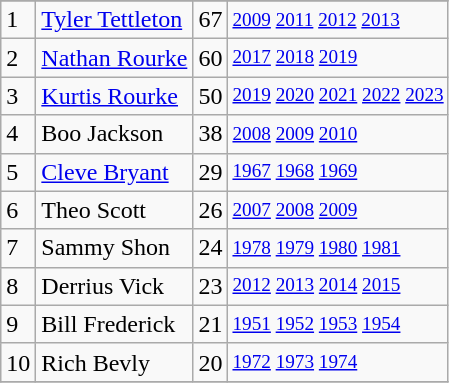<table class="wikitable">
<tr>
</tr>
<tr>
<td>1</td>
<td><a href='#'>Tyler Tettleton</a></td>
<td>67</td>
<td style="font-size:80%;"><a href='#'>2009</a> <a href='#'>2011</a> <a href='#'>2012</a> <a href='#'>2013</a></td>
</tr>
<tr>
<td>2</td>
<td><a href='#'>Nathan Rourke</a></td>
<td>60</td>
<td style="font-size:80%;"><a href='#'>2017</a> <a href='#'>2018</a> <a href='#'>2019</a></td>
</tr>
<tr>
<td>3</td>
<td><a href='#'>Kurtis Rourke</a></td>
<td>50</td>
<td style="font-size:80%;"><a href='#'>2019</a> <a href='#'>2020</a> <a href='#'>2021</a> <a href='#'>2022</a> <a href='#'>2023</a></td>
</tr>
<tr>
<td>4</td>
<td>Boo Jackson</td>
<td>38</td>
<td style="font-size:80%;"><a href='#'>2008</a> <a href='#'>2009</a> <a href='#'>2010</a></td>
</tr>
<tr>
<td>5</td>
<td><a href='#'>Cleve Bryant</a></td>
<td>29</td>
<td style="font-size:80%;"><a href='#'>1967</a> <a href='#'>1968</a> <a href='#'>1969</a></td>
</tr>
<tr>
<td>6</td>
<td>Theo Scott</td>
<td>26</td>
<td style="font-size:80%;"><a href='#'>2007</a> <a href='#'>2008</a> <a href='#'>2009</a></td>
</tr>
<tr>
<td>7</td>
<td>Sammy Shon</td>
<td>24</td>
<td style="font-size:80%;"><a href='#'>1978</a> <a href='#'>1979</a> <a href='#'>1980</a> <a href='#'>1981</a></td>
</tr>
<tr>
<td>8</td>
<td>Derrius Vick</td>
<td>23</td>
<td style="font-size:80%;"><a href='#'>2012</a> <a href='#'>2013</a> <a href='#'>2014</a> <a href='#'>2015</a></td>
</tr>
<tr>
<td>9</td>
<td>Bill Frederick</td>
<td>21</td>
<td style="font-size:80%;"><a href='#'>1951</a> <a href='#'>1952</a> <a href='#'>1953</a> <a href='#'>1954</a></td>
</tr>
<tr>
<td>10</td>
<td>Rich Bevly</td>
<td>20</td>
<td style="font-size:80%;"><a href='#'>1972</a> <a href='#'>1973</a> <a href='#'>1974</a></td>
</tr>
<tr>
</tr>
</table>
